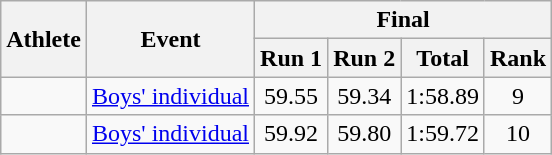<table class="wikitable">
<tr>
<th rowspan="2">Athlete</th>
<th rowspan="2">Event</th>
<th colspan="4">Final</th>
</tr>
<tr>
<th>Run 1</th>
<th>Run 2</th>
<th>Total</th>
<th>Rank</th>
</tr>
<tr>
<td></td>
<td><a href='#'>Boys' individual</a></td>
<td align="center">59.55</td>
<td align="center">59.34</td>
<td align="center">1:58.89</td>
<td align="center">9</td>
</tr>
<tr>
<td></td>
<td><a href='#'>Boys' individual</a></td>
<td align="center">59.92</td>
<td align="center">59.80</td>
<td align="center">1:59.72</td>
<td align="center">10</td>
</tr>
</table>
